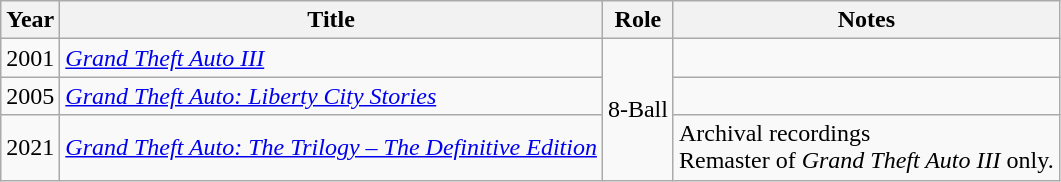<table class="wikitable">
<tr>
<th>Year</th>
<th>Title</th>
<th>Role</th>
<th>Notes</th>
</tr>
<tr>
<td>2001</td>
<td><em><a href='#'>Grand Theft Auto III</a></em></td>
<td rowspan=3>8-Ball</td>
<td></td>
</tr>
<tr>
<td>2005</td>
<td><em><a href='#'>Grand Theft Auto: Liberty City Stories</a></em></td>
<td></td>
</tr>
<tr>
<td>2021</td>
<td><em><a href='#'>Grand Theft Auto: The Trilogy – The Definitive Edition</a></em></td>
<td>Archival recordings<br>Remaster of <em>Grand Theft Auto III</em> only.</td>
</tr>
</table>
